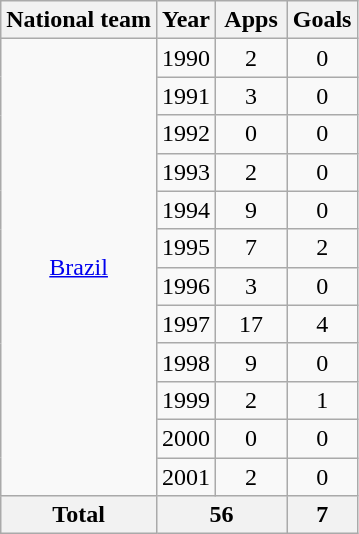<table class="wikitable" style="text-align: center;">
<tr>
<th>National team</th>
<th>Year</th>
<th width="40">Apps</th>
<th width="40">Goals</th>
</tr>
<tr>
<td rowspan="12"><a href='#'>Brazil</a></td>
<td>1990</td>
<td>2</td>
<td>0</td>
</tr>
<tr>
<td>1991</td>
<td>3</td>
<td>0</td>
</tr>
<tr>
<td>1992</td>
<td>0</td>
<td>0</td>
</tr>
<tr>
<td>1993</td>
<td>2</td>
<td>0</td>
</tr>
<tr>
<td>1994</td>
<td>9</td>
<td>0</td>
</tr>
<tr>
<td>1995</td>
<td>7</td>
<td>2</td>
</tr>
<tr>
<td>1996</td>
<td>3</td>
<td>0</td>
</tr>
<tr>
<td>1997</td>
<td>17</td>
<td>4</td>
</tr>
<tr>
<td>1998</td>
<td>9</td>
<td>0</td>
</tr>
<tr>
<td>1999</td>
<td>2</td>
<td>1</td>
</tr>
<tr>
<td>2000</td>
<td>0</td>
<td>0</td>
</tr>
<tr>
<td>2001</td>
<td>2</td>
<td>0</td>
</tr>
<tr>
<th>Total</th>
<th colspan="2">56</th>
<th>7</th>
</tr>
</table>
